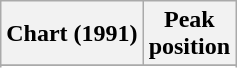<table class="wikitable sortable">
<tr>
<th align="left">Chart (1991)</th>
<th align="center">Peak<br>position</th>
</tr>
<tr>
</tr>
<tr>
</tr>
</table>
